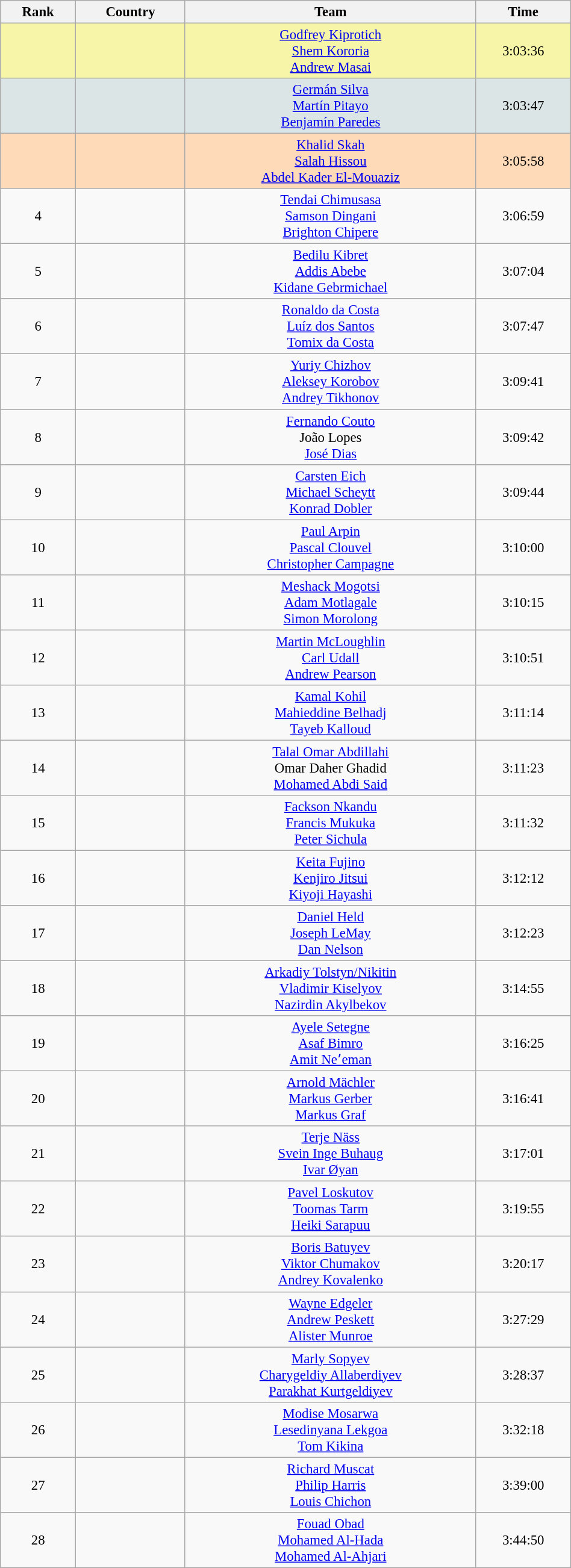<table class="wikitable sortable" style=" text-align:center; font-size:95%;" width="50%">
<tr>
<th>Rank</th>
<th>Country</th>
<th>Team</th>
<th>Time</th>
</tr>
<tr bgcolor="#F7F6A8">
<td align=center></td>
<td></td>
<td><a href='#'>Godfrey Kiprotich</a><br><a href='#'>Shem Kororia</a><br><a href='#'>Andrew Masai</a></td>
<td>3:03:36</td>
</tr>
<tr bgcolor="#DCE5E5">
<td align=center></td>
<td></td>
<td><a href='#'>Germán Silva</a><br><a href='#'>Martín Pitayo</a><br><a href='#'>Benjamín Paredes</a></td>
<td>3:03:47</td>
</tr>
<tr bgcolor="#FFDAB9">
<td align=center></td>
<td></td>
<td><a href='#'>Khalid Skah</a><br><a href='#'>Salah Hissou</a><br><a href='#'>Abdel Kader El-Mouaziz</a></td>
<td>3:05:58</td>
</tr>
<tr>
<td align=center>4</td>
<td></td>
<td><a href='#'>Tendai Chimusasa</a><br><a href='#'>Samson Dingani</a><br><a href='#'>Brighton Chipere</a></td>
<td>3:06:59</td>
</tr>
<tr>
<td align=center>5</td>
<td></td>
<td><a href='#'>Bedilu Kibret</a><br><a href='#'>Addis Abebe</a><br><a href='#'>Kidane Gebrmichael</a></td>
<td>3:07:04</td>
</tr>
<tr>
<td align=center>6</td>
<td></td>
<td><a href='#'>Ronaldo da Costa</a><br><a href='#'>Luíz dos Santos</a><br><a href='#'>Tomix da Costa</a></td>
<td>3:07:47</td>
</tr>
<tr>
<td align=center>7</td>
<td></td>
<td><a href='#'>Yuriy Chizhov</a><br><a href='#'>Aleksey Korobov</a><br><a href='#'>Andrey Tikhonov</a></td>
<td>3:09:41</td>
</tr>
<tr>
<td align=center>8</td>
<td></td>
<td><a href='#'>Fernando Couto</a><br>João Lopes<br><a href='#'>José Dias</a></td>
<td>3:09:42</td>
</tr>
<tr>
<td align=center>9</td>
<td></td>
<td><a href='#'>Carsten Eich</a><br><a href='#'>Michael Scheytt</a><br><a href='#'>Konrad Dobler</a></td>
<td>3:09:44</td>
</tr>
<tr>
<td align=center>10</td>
<td></td>
<td><a href='#'>Paul Arpin</a><br><a href='#'>Pascal Clouvel</a><br><a href='#'>Christopher Campagne</a></td>
<td>3:10:00</td>
</tr>
<tr>
<td align=center>11</td>
<td></td>
<td><a href='#'>Meshack Mogotsi</a><br><a href='#'>Adam Motlagale</a><br><a href='#'>Simon Morolong</a></td>
<td>3:10:15</td>
</tr>
<tr>
<td align=center>12</td>
<td></td>
<td><a href='#'>Martin McLoughlin</a><br><a href='#'>Carl Udall</a><br><a href='#'>Andrew Pearson</a></td>
<td>3:10:51</td>
</tr>
<tr>
<td align=center>13</td>
<td></td>
<td><a href='#'>Kamal Kohil</a><br><a href='#'>Mahieddine Belhadj</a><br><a href='#'>Tayeb Kalloud</a></td>
<td>3:11:14</td>
</tr>
<tr>
<td align=center>14</td>
<td></td>
<td><a href='#'>Talal Omar Abdillahi</a><br>Omar Daher Ghadid<br><a href='#'>Mohamed Abdi Said</a></td>
<td>3:11:23</td>
</tr>
<tr>
<td align=center>15</td>
<td></td>
<td><a href='#'>Fackson Nkandu</a><br><a href='#'>Francis Mukuka</a><br><a href='#'>Peter Sichula</a></td>
<td>3:11:32</td>
</tr>
<tr>
<td align=center>16</td>
<td></td>
<td><a href='#'>Keita Fujino</a><br><a href='#'>Kenjiro Jitsui</a><br><a href='#'>Kiyoji Hayashi</a></td>
<td>3:12:12</td>
</tr>
<tr>
<td align=center>17</td>
<td></td>
<td><a href='#'>Daniel Held</a><br><a href='#'>Joseph LeMay</a><br><a href='#'>Dan Nelson</a></td>
<td>3:12:23</td>
</tr>
<tr>
<td align=center>18</td>
<td></td>
<td><a href='#'>Arkadiy Tolstyn/Nikitin</a><br><a href='#'>Vladimir Kiselyov</a><br><a href='#'>Nazirdin Akylbekov</a></td>
<td>3:14:55</td>
</tr>
<tr>
<td align=center>19</td>
<td></td>
<td><a href='#'>Ayele Setegne</a><br><a href='#'>Asaf Bimro</a><br><a href='#'>Amit Neʼeman</a></td>
<td>3:16:25</td>
</tr>
<tr>
<td align=center>20</td>
<td></td>
<td><a href='#'>Arnold Mächler</a><br><a href='#'>Markus Gerber</a><br><a href='#'>Markus Graf</a></td>
<td>3:16:41</td>
</tr>
<tr>
<td align=center>21</td>
<td></td>
<td><a href='#'>Terje Näss</a><br><a href='#'>Svein Inge Buhaug</a><br><a href='#'>Ivar Øyan</a></td>
<td>3:17:01</td>
</tr>
<tr>
<td align=center>22</td>
<td></td>
<td><a href='#'>Pavel Loskutov</a><br><a href='#'>Toomas Tarm</a><br><a href='#'>Heiki Sarapuu</a></td>
<td>3:19:55</td>
</tr>
<tr>
<td align=center>23</td>
<td></td>
<td><a href='#'>Boris Batuyev</a><br><a href='#'>Viktor Chumakov</a><br><a href='#'>Andrey Kovalenko</a></td>
<td>3:20:17</td>
</tr>
<tr>
<td align=center>24</td>
<td></td>
<td><a href='#'>Wayne Edgeler</a><br><a href='#'>Andrew Peskett</a><br><a href='#'>Alister Munroe</a></td>
<td>3:27:29</td>
</tr>
<tr>
<td align=center>25</td>
<td></td>
<td><a href='#'>Marly Sopyev</a><br><a href='#'>Charygeldiy Allaberdiyev</a><br><a href='#'>Parakhat Kurtgeldiyev</a></td>
<td>3:28:37</td>
</tr>
<tr>
<td align=center>26</td>
<td></td>
<td><a href='#'>Modise Mosarwa</a><br><a href='#'>Lesedinyana Lekgoa</a><br><a href='#'>Tom Kikina</a></td>
<td>3:32:18</td>
</tr>
<tr>
<td align=center>27</td>
<td></td>
<td><a href='#'>Richard Muscat</a><br><a href='#'>Philip Harris</a><br><a href='#'>Louis Chichon</a></td>
<td>3:39:00</td>
</tr>
<tr>
<td align=center>28</td>
<td></td>
<td><a href='#'>Fouad Obad</a><br><a href='#'>Mohamed Al-Hada</a><br><a href='#'>Mohamed Al-Ahjari</a></td>
<td>3:44:50</td>
</tr>
</table>
